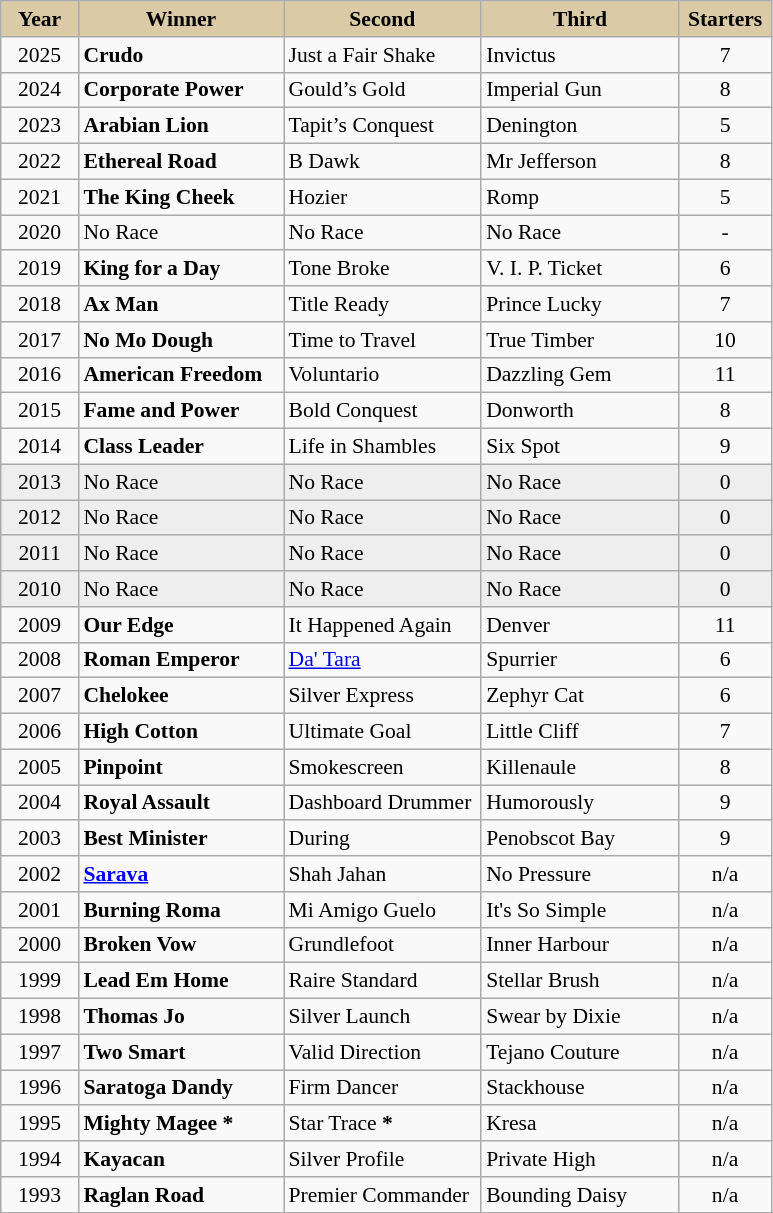<table class = "wikitable sortable" | border="1" cellpadding="0" style="border-collapse: collapse; font-size:90%">
<tr bgcolor="#DACAA5" align="center">
<td width="45px"><strong>Year</strong> <br></td>
<td width="130px"><strong>Winner</strong> <br></td>
<td width="125px"><strong>Second</strong> <br></td>
<td width="125px"><strong>Third</strong> <br></td>
<td width="55px"><strong>Starters</strong></td>
</tr>
<tr>
<td align="center">2025</td>
<td><strong>Crudo</strong></td>
<td>Just a Fair Shake</td>
<td>Invictus</td>
<td align="center">7</td>
</tr>
<tr>
<td align="center">2024</td>
<td><strong>Corporate Power</strong></td>
<td>Gould’s Gold</td>
<td>Imperial Gun</td>
<td align="center">8</td>
</tr>
<tr>
<td align="center">2023</td>
<td><strong>Arabian Lion</strong></td>
<td>Tapit’s Conquest</td>
<td>Denington</td>
<td align="center">5</td>
</tr>
<tr>
<td align="center">2022</td>
<td><strong>Ethereal Road</strong></td>
<td>B Dawk</td>
<td>Mr Jefferson</td>
<td align="center">8</td>
</tr>
<tr>
<td align="center">2021</td>
<td><strong>The King Cheek</strong></td>
<td>Hozier</td>
<td>Romp</td>
<td align="center">5</td>
</tr>
<tr>
<td align=center>2020</td>
<td>No Race</td>
<td>No Race</td>
<td>No Race</td>
<td align=center>-</td>
</tr>
<tr>
<td align=center>2019</td>
<td><strong>King for a Day</strong></td>
<td>Tone Broke</td>
<td>V. I. P. Ticket</td>
<td align=center>6</td>
</tr>
<tr>
<td align=center>2018</td>
<td><strong>Ax Man</strong></td>
<td>Title Ready</td>
<td>Prince Lucky</td>
<td align=center>7</td>
</tr>
<tr>
<td align=center>2017</td>
<td><strong>No Mo Dough</strong></td>
<td>Time to Travel</td>
<td>True Timber</td>
<td align=center>10</td>
</tr>
<tr>
<td align=center>2016</td>
<td><strong>American Freedom</strong></td>
<td>Voluntario</td>
<td>Dazzling Gem</td>
<td align=center>11</td>
</tr>
<tr>
<td align=center>2015</td>
<td><strong>Fame and Power</strong></td>
<td>Bold Conquest</td>
<td>Donworth</td>
<td align=center>8</td>
</tr>
<tr>
<td align=center>2014</td>
<td><strong>Class Leader</strong></td>
<td>Life in Shambles</td>
<td>Six Spot</td>
<td align=center>9</td>
</tr>
<tr bgcolor="#eeeeee">
<td align=center>2013</td>
<td>No Race</td>
<td>No Race</td>
<td>No Race</td>
<td align=center>0</td>
</tr>
<tr bgcolor="#eeeeee">
<td align=center>2012</td>
<td>No Race</td>
<td>No Race</td>
<td>No Race</td>
<td align=center>0</td>
</tr>
<tr bgcolor="#eeeeee">
<td align=center>2011</td>
<td>No Race</td>
<td>No Race</td>
<td>No Race</td>
<td align=center>0</td>
</tr>
<tr bgcolor="#eeeeee">
<td align=center>2010</td>
<td>No Race</td>
<td>No Race</td>
<td>No Race</td>
<td align=center>0</td>
</tr>
<tr>
<td align=center>2009</td>
<td><strong>Our Edge</strong></td>
<td>It Happened Again</td>
<td>Denver</td>
<td align=center>11</td>
</tr>
<tr>
<td align=center>2008</td>
<td><strong>Roman Emperor</strong></td>
<td><a href='#'>Da' Tara</a></td>
<td>Spurrier</td>
<td align=center>6</td>
</tr>
<tr>
<td align=center>2007</td>
<td><strong>Chelokee</strong></td>
<td>Silver Express</td>
<td>Zephyr Cat</td>
<td align=center>6</td>
</tr>
<tr>
<td align=center>2006</td>
<td><strong>High Cotton</strong></td>
<td>Ultimate Goal</td>
<td>Little Cliff</td>
<td align=center>7</td>
</tr>
<tr>
<td align=center>2005</td>
<td><strong>Pinpoint</strong></td>
<td>Smokescreen</td>
<td>Killenaule</td>
<td align=center>8</td>
</tr>
<tr>
<td align=center>2004</td>
<td><strong>Royal Assault</strong></td>
<td>Dashboard Drummer</td>
<td>Humorously</td>
<td align=center>9</td>
</tr>
<tr>
<td align=center>2003</td>
<td><strong>Best Minister</strong></td>
<td>During</td>
<td>Penobscot Bay</td>
<td align=center>9</td>
</tr>
<tr>
<td align=center>2002</td>
<td><strong><a href='#'>Sarava</a></strong></td>
<td>Shah Jahan</td>
<td>No Pressure</td>
<td align=center>n/a</td>
</tr>
<tr>
<td align=center>2001</td>
<td><strong>Burning Roma</strong></td>
<td>Mi Amigo Guelo</td>
<td>It's So Simple</td>
<td align=center>n/a</td>
</tr>
<tr>
<td align=center>2000</td>
<td><strong>Broken Vow</strong></td>
<td>Grundlefoot</td>
<td>Inner Harbour</td>
<td align=center>n/a</td>
</tr>
<tr>
<td align=center>1999</td>
<td><strong>Lead Em Home</strong></td>
<td>Raire Standard</td>
<td>Stellar Brush</td>
<td align=center>n/a</td>
</tr>
<tr>
<td align=center>1998</td>
<td><strong>Thomas Jo</strong></td>
<td>Silver Launch</td>
<td>Swear by Dixie</td>
<td align=center>n/a</td>
</tr>
<tr>
<td align=center>1997</td>
<td><strong>Two Smart</strong></td>
<td>Valid Direction</td>
<td>Tejano Couture</td>
<td align=center>n/a</td>
</tr>
<tr>
<td align=center>1996</td>
<td><strong>Saratoga Dandy</strong></td>
<td>Firm Dancer</td>
<td>Stackhouse</td>
<td align=center>n/a</td>
</tr>
<tr>
<td align=center>1995</td>
<td><strong>Mighty Magee</strong> <strong>*</strong></td>
<td>Star Trace  <strong>*</strong></td>
<td>Kresa</td>
<td align=center>n/a</td>
</tr>
<tr>
<td align=center>1994</td>
<td><strong>Kayacan</strong></td>
<td>Silver Profile</td>
<td>Private High</td>
<td align=center>n/a</td>
</tr>
<tr>
<td align=center>1993</td>
<td><strong>Raglan Road</strong></td>
<td>Premier Commander</td>
<td>Bounding Daisy</td>
<td align=center>n/a</td>
</tr>
<tr>
</tr>
</table>
